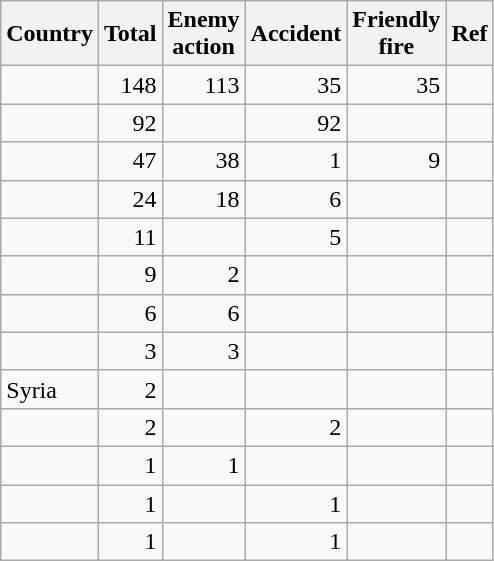<table class="wikitable sortable floatright" style="text-align:right;">
<tr>
<th>Country</th>
<th>Total</th>
<th>Enemy<br>action</th>
<th>Accident</th>
<th>Friendly<br>fire</th>
<th>Ref</th>
</tr>
<tr>
<td align=left></td>
<td>148</td>
<td>113</td>
<td>35</td>
<td>35</td>
<td></td>
</tr>
<tr>
<td align=left></td>
<td>92</td>
<td></td>
<td>92</td>
<td></td>
<td></td>
</tr>
<tr>
<td align=left></td>
<td>47</td>
<td>38</td>
<td>1</td>
<td>9</td>
<td></td>
</tr>
<tr>
<td align=left></td>
<td>24</td>
<td>18</td>
<td>6</td>
<td></td>
<td></td>
</tr>
<tr>
<td align=left></td>
<td>11</td>
<td></td>
<td>5</td>
<td></td>
<td></td>
</tr>
<tr>
<td align=left></td>
<td>9</td>
<td>2</td>
<td></td>
<td></td>
<td></td>
</tr>
<tr>
<td align=left></td>
<td>6</td>
<td>6</td>
<td></td>
<td></td>
<td></td>
</tr>
<tr>
<td align=left></td>
<td>3</td>
<td>3</td>
<td></td>
<td></td>
<td></td>
</tr>
<tr>
<td align=left> Syria</td>
<td>2</td>
<td></td>
<td></td>
<td></td>
<td></td>
</tr>
<tr>
<td align=left></td>
<td>2</td>
<td></td>
<td>2</td>
<td></td>
<td></td>
</tr>
<tr>
<td align=left></td>
<td>1</td>
<td>1</td>
<td></td>
<td></td>
<td></td>
</tr>
<tr>
<td align=left></td>
<td>1</td>
<td></td>
<td>1</td>
<td></td>
<td></td>
</tr>
<tr>
<td align=left></td>
<td>1</td>
<td></td>
<td>1</td>
<td></td>
<td></td>
</tr>
</table>
